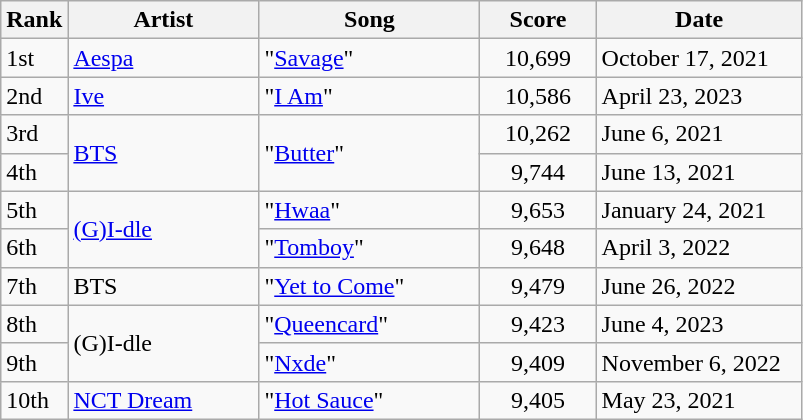<table class="wikitable">
<tr>
<th>Rank</th>
<th style="width:120px;">Artist</th>
<th style="width:140px;">Song</th>
<th style="width:70px;">Score</th>
<th style="width:130px;">Date</th>
</tr>
<tr>
<td>1st</td>
<td><a href='#'>Aespa</a></td>
<td>"<a href='#'>Savage</a>"</td>
<td style="text-align:center">10,699</td>
<td>October 17, 2021</td>
</tr>
<tr>
<td>2nd</td>
<td><a href='#'>Ive</a></td>
<td>"<a href='#'>I Am</a>"</td>
<td style="text-align:center">10,586</td>
<td>April 23, 2023</td>
</tr>
<tr>
<td>3rd</td>
<td rowspan="2"><a href='#'>BTS</a></td>
<td rowspan="2">"<a href='#'>Butter</a>"</td>
<td style="text-align:center">10,262</td>
<td>June 6, 2021</td>
</tr>
<tr>
<td>4th</td>
<td style="text-align:center">9,744</td>
<td>June 13, 2021</td>
</tr>
<tr>
<td>5th</td>
<td rowspan="2"><a href='#'>(G)I-dle</a></td>
<td>"<a href='#'>Hwaa</a>"</td>
<td style="text-align:center">9,653</td>
<td>January 24, 2021</td>
</tr>
<tr>
<td>6th</td>
<td>"<a href='#'>Tomboy</a>"</td>
<td style="text-align:center">9,648</td>
<td>April 3, 2022</td>
</tr>
<tr>
<td>7th</td>
<td>BTS</td>
<td>"<a href='#'>Yet to Come</a>"</td>
<td style="text-align:center">9,479</td>
<td>June 26, 2022</td>
</tr>
<tr>
<td>8th</td>
<td rowspan="2">(G)I-dle</td>
<td>"<a href='#'>Queencard</a>"</td>
<td style="text-align:center">9,423</td>
<td>June 4, 2023</td>
</tr>
<tr>
<td>9th</td>
<td>"<a href='#'>Nxde</a>"</td>
<td style="text-align:center">9,409</td>
<td>November 6, 2022</td>
</tr>
<tr>
<td>10th</td>
<td><a href='#'>NCT Dream</a></td>
<td>"<a href='#'>Hot Sauce</a>"</td>
<td style="text-align:center">9,405</td>
<td>May 23, 2021</td>
</tr>
</table>
